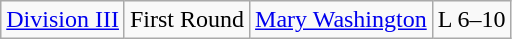<table class="wikitable">
<tr>
<td rowspan="5"><a href='#'>Division III</a></td>
<td>First Round</td>
<td><a href='#'>Mary Washington</a></td>
<td>L 6–10</td>
</tr>
</table>
